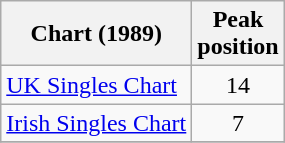<table class="wikitable sortable">
<tr>
<th>Chart (1989)</th>
<th align="center">Peak<br>position</th>
</tr>
<tr>
<td><a href='#'>UK Singles Chart</a></td>
<td align="center">14</td>
</tr>
<tr>
<td><a href='#'>Irish Singles Chart</a></td>
<td align="center">7</td>
</tr>
<tr>
</tr>
</table>
